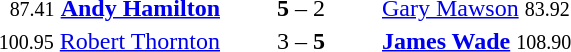<table style="text-align:center">
<tr>
<th width=223></th>
<th width=100></th>
<th width=223></th>
</tr>
<tr>
<td align=right><small>87.41</small> <strong><a href='#'>Andy Hamilton</a></strong> </td>
<td><strong>5</strong> – 2</td>
<td align=left> <a href='#'>Gary Mawson</a> <small>83.92</small></td>
</tr>
<tr>
<td align=right><small>100.95</small> <a href='#'>Robert Thornton</a> </td>
<td>3 – <strong>5</strong></td>
<td align=left> <strong><a href='#'>James Wade</a></strong> <small>108.90</small></td>
</tr>
</table>
